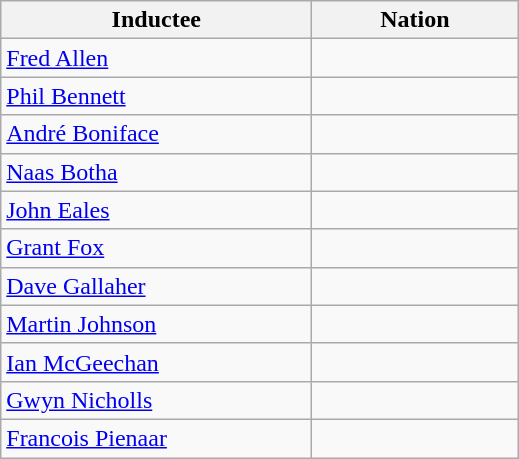<table class="wikitable">
<tr>
<th width="200">Inductee</th>
<th width="130">Nation</th>
</tr>
<tr>
<td><a href='#'>Fred Allen</a></td>
<td></td>
</tr>
<tr>
<td><a href='#'>Phil Bennett</a></td>
<td></td>
</tr>
<tr>
<td><a href='#'>André Boniface</a></td>
<td></td>
</tr>
<tr>
<td><a href='#'>Naas Botha</a></td>
<td></td>
</tr>
<tr>
<td><a href='#'>John Eales</a></td>
<td></td>
</tr>
<tr>
<td><a href='#'>Grant Fox</a></td>
<td></td>
</tr>
<tr>
<td><a href='#'>Dave Gallaher</a></td>
<td></td>
</tr>
<tr>
<td><a href='#'>Martin Johnson</a></td>
<td></td>
</tr>
<tr>
<td><a href='#'>Ian McGeechan</a></td>
<td></td>
</tr>
<tr>
<td><a href='#'>Gwyn Nicholls</a></td>
<td></td>
</tr>
<tr>
<td><a href='#'>Francois Pienaar</a></td>
<td></td>
</tr>
</table>
